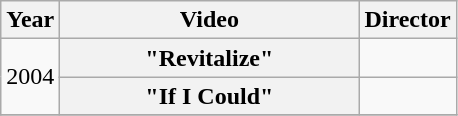<table class="wikitable plainrowheaders">
<tr>
<th>Year</th>
<th style="width:12em;">Video</th>
<th>Director</th>
</tr>
<tr>
<td rowspan="2">2004</td>
<th scope="row">"Revitalize"</th>
<td></td>
</tr>
<tr>
<th scope="row">"If I Could"</th>
<td></td>
</tr>
<tr>
</tr>
</table>
